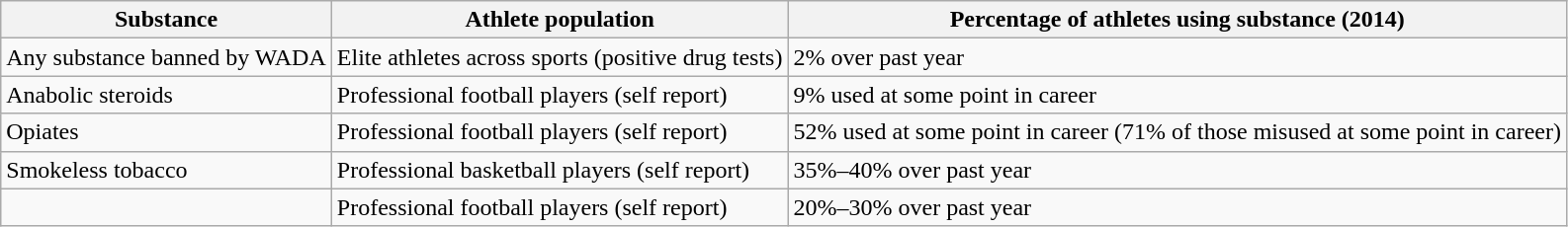<table class="wikitable">
<tr>
<th>Substance</th>
<th>Athlete population</th>
<th>Percentage of athletes using substance (2014)</th>
</tr>
<tr>
<td>Any substance banned by WADA</td>
<td>Elite athletes across sports (positive drug tests)</td>
<td>2% over past year</td>
</tr>
<tr>
<td>Anabolic steroids</td>
<td>Professional football players (self report)</td>
<td>9% used at some point in career</td>
</tr>
<tr>
<td>Opiates</td>
<td>Professional football players (self report)</td>
<td>52% used at some point in career (71% of those misused at some point in career)</td>
</tr>
<tr>
<td>Smokeless tobacco</td>
<td>Professional basketball players (self report)</td>
<td>35%–40% over past year</td>
</tr>
<tr>
<td></td>
<td>Professional football players (self report)</td>
<td>20%–30% over past year</td>
</tr>
</table>
